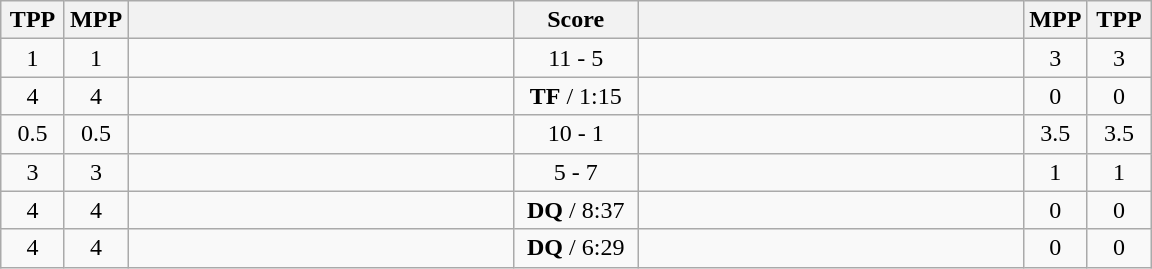<table class="wikitable" style="text-align: center;" |>
<tr>
<th width="35">TPP</th>
<th width="35">MPP</th>
<th width="250"></th>
<th width="75">Score</th>
<th width="250"></th>
<th width="35">MPP</th>
<th width="35">TPP</th>
</tr>
<tr>
<td>1</td>
<td>1</td>
<td style="text-align:left;"><strong></strong></td>
<td>11 - 5</td>
<td style="text-align:left;"></td>
<td>3</td>
<td>3</td>
</tr>
<tr>
<td>4</td>
<td>4</td>
<td style="text-align:left;"></td>
<td><strong>TF</strong> / 1:15</td>
<td style="text-align:left;"><strong></strong></td>
<td>0</td>
<td>0</td>
</tr>
<tr>
<td>0.5</td>
<td>0.5</td>
<td style="text-align:left;"><strong></strong></td>
<td>10 - 1</td>
<td style="text-align:left;"></td>
<td>3.5</td>
<td>3.5</td>
</tr>
<tr>
<td>3</td>
<td>3</td>
<td style="text-align:left;"></td>
<td>5 - 7</td>
<td style="text-align:left;"><strong></strong></td>
<td>1</td>
<td>1</td>
</tr>
<tr>
<td>4</td>
<td>4</td>
<td style="text-align:left;"></td>
<td><strong>DQ</strong> / 8:37</td>
<td style="text-align:left;"><strong></strong></td>
<td>0</td>
<td>0</td>
</tr>
<tr>
<td>4</td>
<td>4</td>
<td style="text-align:left;"></td>
<td><strong>DQ</strong> / 6:29</td>
<td style="text-align:left;"><strong></strong></td>
<td>0</td>
<td>0</td>
</tr>
</table>
